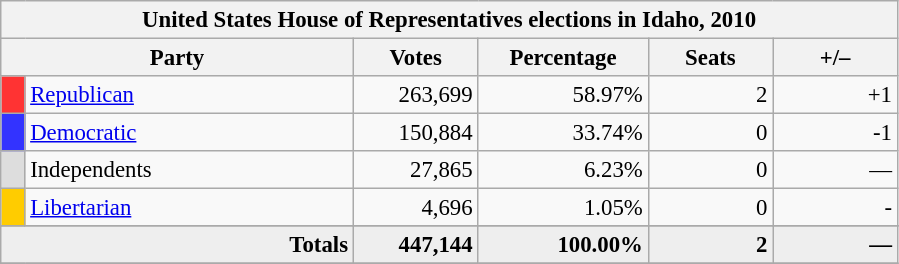<table class="wikitable" style="font-size: 95%;">
<tr>
<th colspan="6">United States House of Representatives elections in Idaho, 2010</th>
</tr>
<tr>
<th colspan=2 style="width: 15em">Party</th>
<th style="width: 5em">Votes</th>
<th style="width: 7em">Percentage</th>
<th style="width: 5em">Seats</th>
<th style="width: 5em">+/–</th>
</tr>
<tr>
<th style="background-color:#FF3333; width: 3px"></th>
<td style="width: 130px"><a href='#'>Republican</a></td>
<td align="right">263,699</td>
<td align="right">58.97%</td>
<td align="right">2</td>
<td align="right">+1</td>
</tr>
<tr>
<th style="background-color:#3333FF; width: 3px"></th>
<td style="width: 130px"><a href='#'>Democratic</a></td>
<td align="right">150,884</td>
<td align="right">33.74%</td>
<td align="right">0</td>
<td align="right">-1</td>
</tr>
<tr>
<th style="background-color:#DDDDDD; width: 3px"></th>
<td style="width: 130px">Independents</td>
<td align="right">27,865</td>
<td align="right">6.23%</td>
<td align="right">0</td>
<td align="right">—</td>
</tr>
<tr>
<th style="background-color:#FFCC00; width: 3px"></th>
<td style="width: 130px"><a href='#'>Libertarian</a></td>
<td align="right">4,696</td>
<td align="right">1.05%</td>
<td align="right">0</td>
<td align="right">-</td>
</tr>
<tr>
</tr>
<tr bgcolor="#EEEEEE">
<td colspan="2" align="right"><strong>Totals</strong></td>
<td align="right"><strong>447,144</strong></td>
<td align="right"><strong>100.00%</strong></td>
<td align="right"><strong>2</strong></td>
<td align="right"><strong>—</strong></td>
</tr>
<tr bgcolor="#EEEEEE">
</tr>
</table>
